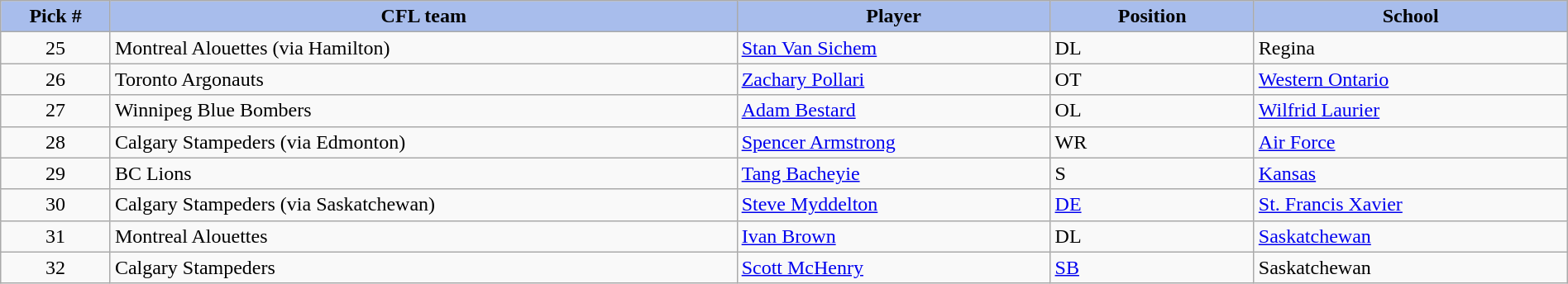<table class="wikitable" border="1" style="width: 100%">
<tr>
<th style="background:#a8bdec;" width=7%>Pick #</th>
<th width=40% style="background:#a8bdec;">CFL team</th>
<th width=20% style="background:#a8bdec;">Player</th>
<th width=13% style="background:#a8bdec;">Position</th>
<th width=20% style="background:#a8bdec;">School</th>
</tr>
<tr>
<td align=center>25</td>
<td>Montreal Alouettes (via Hamilton)</td>
<td><a href='#'>Stan Van Sichem</a></td>
<td>DL</td>
<td>Regina</td>
</tr>
<tr>
<td align=center>26</td>
<td>Toronto Argonauts</td>
<td><a href='#'>Zachary Pollari</a></td>
<td>OT</td>
<td><a href='#'>Western Ontario</a></td>
</tr>
<tr>
<td align=center>27</td>
<td>Winnipeg Blue Bombers</td>
<td><a href='#'>Adam Bestard</a></td>
<td>OL</td>
<td><a href='#'>Wilfrid Laurier</a></td>
</tr>
<tr>
<td align=center>28</td>
<td>Calgary Stampeders (via Edmonton)</td>
<td><a href='#'>Spencer Armstrong</a></td>
<td>WR</td>
<td><a href='#'>Air Force</a></td>
</tr>
<tr>
<td align=center>29</td>
<td>BC Lions</td>
<td><a href='#'>Tang Bacheyie</a></td>
<td>S</td>
<td><a href='#'>Kansas</a></td>
</tr>
<tr>
<td align=center>30</td>
<td>Calgary Stampeders (via Saskatchewan)</td>
<td><a href='#'>Steve Myddelton</a></td>
<td><a href='#'>DE</a></td>
<td><a href='#'>St. Francis Xavier</a></td>
</tr>
<tr>
<td align=center>31</td>
<td>Montreal Alouettes</td>
<td><a href='#'>Ivan Brown</a></td>
<td>DL</td>
<td><a href='#'>Saskatchewan</a></td>
</tr>
<tr>
<td align=center>32</td>
<td>Calgary Stampeders</td>
<td><a href='#'>Scott McHenry</a></td>
<td><a href='#'>SB</a></td>
<td>Saskatchewan</td>
</tr>
</table>
